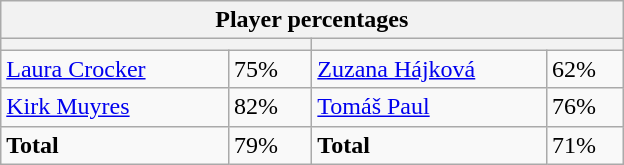<table class="wikitable">
<tr>
<th colspan=4 width=400>Player percentages</th>
</tr>
<tr>
<th colspan=2 width=200 style="white-space:nowrap;"></th>
<th colspan=2 width=200 style="white-space:nowrap;"></th>
</tr>
<tr>
<td><a href='#'>Laura Crocker</a></td>
<td>75%</td>
<td><a href='#'>Zuzana Hájková</a></td>
<td>62%</td>
</tr>
<tr>
<td><a href='#'>Kirk Muyres</a></td>
<td>82%</td>
<td><a href='#'>Tomáš Paul</a></td>
<td>76%</td>
</tr>
<tr>
<td><strong>Total</strong></td>
<td>79%</td>
<td><strong>Total</strong></td>
<td>71%</td>
</tr>
</table>
